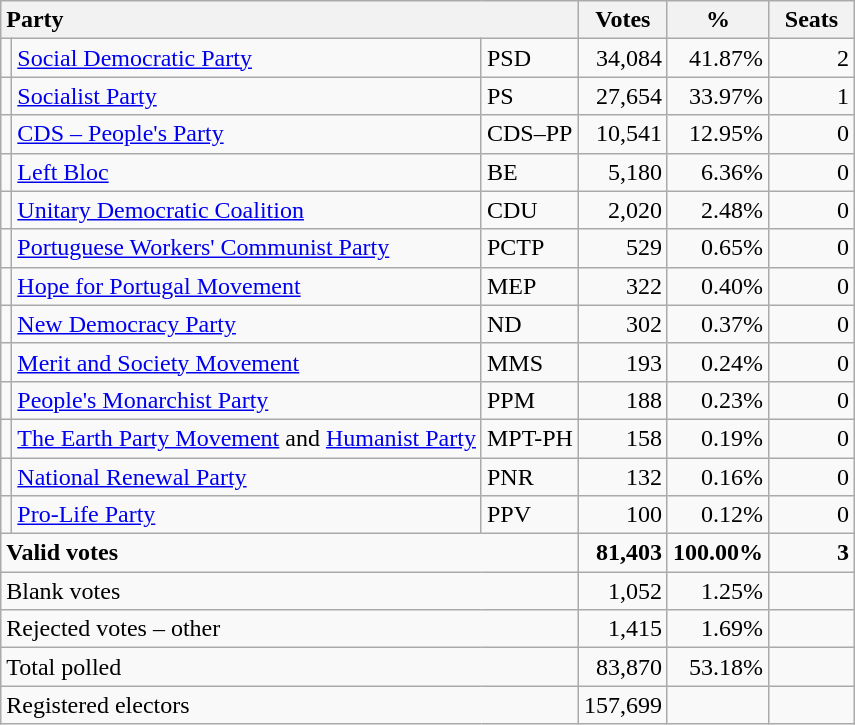<table class="wikitable" border="1" style="text-align:right;">
<tr>
<th style="text-align:left;" colspan=3>Party</th>
<th align=center width="50">Votes</th>
<th align=center width="50">%</th>
<th align=center width="50">Seats</th>
</tr>
<tr>
<td></td>
<td align=left><a href='#'>Social Democratic Party</a></td>
<td align=left>PSD</td>
<td>34,084</td>
<td>41.87%</td>
<td>2</td>
</tr>
<tr>
<td></td>
<td align=left><a href='#'>Socialist Party</a></td>
<td align=left>PS</td>
<td>27,654</td>
<td>33.97%</td>
<td>1</td>
</tr>
<tr>
<td></td>
<td align=left><a href='#'>CDS – People's Party</a></td>
<td align=left style="white-space: nowrap;">CDS–PP</td>
<td>10,541</td>
<td>12.95%</td>
<td>0</td>
</tr>
<tr>
<td></td>
<td align=left><a href='#'>Left Bloc</a></td>
<td align=left>BE</td>
<td>5,180</td>
<td>6.36%</td>
<td>0</td>
</tr>
<tr>
<td></td>
<td align=left style="white-space: nowrap;"><a href='#'>Unitary Democratic Coalition</a></td>
<td align=left>CDU</td>
<td>2,020</td>
<td>2.48%</td>
<td>0</td>
</tr>
<tr>
<td></td>
<td align=left><a href='#'>Portuguese Workers' Communist Party</a></td>
<td align=left>PCTP</td>
<td>529</td>
<td>0.65%</td>
<td>0</td>
</tr>
<tr>
<td></td>
<td align=left><a href='#'>Hope for Portugal Movement</a></td>
<td align=left>MEP</td>
<td>322</td>
<td>0.40%</td>
<td>0</td>
</tr>
<tr>
<td></td>
<td align=left><a href='#'>New Democracy Party</a></td>
<td align=left>ND</td>
<td>302</td>
<td>0.37%</td>
<td>0</td>
</tr>
<tr>
<td></td>
<td align=left><a href='#'>Merit and Society Movement</a></td>
<td align=left>MMS</td>
<td>193</td>
<td>0.24%</td>
<td>0</td>
</tr>
<tr>
<td></td>
<td align=left><a href='#'>People's Monarchist Party</a></td>
<td align=left>PPM</td>
<td>188</td>
<td>0.23%</td>
<td>0</td>
</tr>
<tr>
<td></td>
<td align=left><a href='#'>The Earth Party Movement</a> and <a href='#'>Humanist Party</a></td>
<td align=left>MPT-PH</td>
<td>158</td>
<td>0.19%</td>
<td>0</td>
</tr>
<tr>
<td></td>
<td align=left><a href='#'>National Renewal Party</a></td>
<td align=left>PNR</td>
<td>132</td>
<td>0.16%</td>
<td>0</td>
</tr>
<tr>
<td></td>
<td align=left><a href='#'>Pro-Life Party</a></td>
<td align=left>PPV</td>
<td>100</td>
<td>0.12%</td>
<td>0</td>
</tr>
<tr style="font-weight:bold">
<td align=left colspan=3>Valid votes</td>
<td>81,403</td>
<td>100.00%</td>
<td>3</td>
</tr>
<tr>
<td align=left colspan=3>Blank votes</td>
<td>1,052</td>
<td>1.25%</td>
<td></td>
</tr>
<tr>
<td align=left colspan=3>Rejected votes – other</td>
<td>1,415</td>
<td>1.69%</td>
<td></td>
</tr>
<tr>
<td align=left colspan=3>Total polled</td>
<td>83,870</td>
<td>53.18%</td>
<td></td>
</tr>
<tr>
<td align=left colspan=3>Registered electors</td>
<td>157,699</td>
<td></td>
<td></td>
</tr>
</table>
